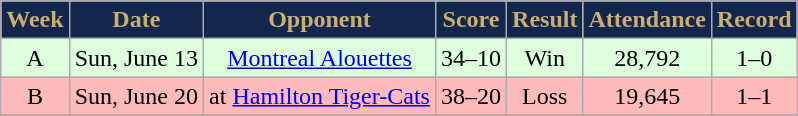<table class="wikitable sortable">
<tr>
<th style="background:#13264B;color:#C9AF74;">Week</th>
<th style="background:#13264B;color:#C9AF74;">Date</th>
<th style="background:#13264B;color:#C9AF74;">Opponent</th>
<th style="background:#13264B;color:#C9AF74;">Score</th>
<th style="background:#13264B;color:#C9AF74;">Result</th>
<th style="background:#13264B;color:#C9AF74;">Attendance</th>
<th style="background:#13264B;color:#C9AF74;">Record</th>
</tr>
<tr align="center" bgcolor="#ddffdd">
<td>A</td>
<td>Sun, June 13</td>
<td><a href='#'>Montreal Alouettes</a></td>
<td>34–10</td>
<td>Win</td>
<td>28,792</td>
<td>1–0</td>
</tr>
<tr align="center" bgcolor="#ffbbbb">
<td>B</td>
<td>Sun, June 20</td>
<td>at <a href='#'>Hamilton Tiger-Cats</a></td>
<td>38–20</td>
<td>Loss</td>
<td>19,645</td>
<td>1–1</td>
</tr>
<tr>
</tr>
</table>
